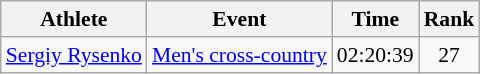<table class=wikitable style="font-size:90%">
<tr>
<th>Athlete</th>
<th>Event</th>
<th>Time</th>
<th>Rank</th>
</tr>
<tr align=center>
<td align=left><a href='#'>Sergiy Rysenko</a></td>
<td align=left><a href='#'>Men's cross-country</a></td>
<td>02:20:39</td>
<td>27</td>
</tr>
</table>
